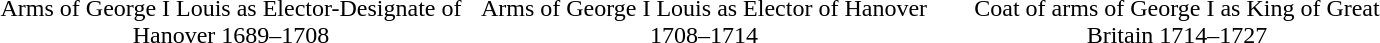<table border="0" align="center" width="75%" style="table-layout:fixed">
<tr>
<th></th>
<th></th>
<th></th>
</tr>
<tr>
<td style="text-align: center">Arms of George I Louis as Elector-Designate of Hanover 1689–1708</td>
<td style="text-align: center">Arms of George I Louis as Elector of Hanover 1708–1714</td>
<td style="text-align: center">Coat of arms of George I as King of Great Britain 1714–1727</td>
</tr>
</table>
